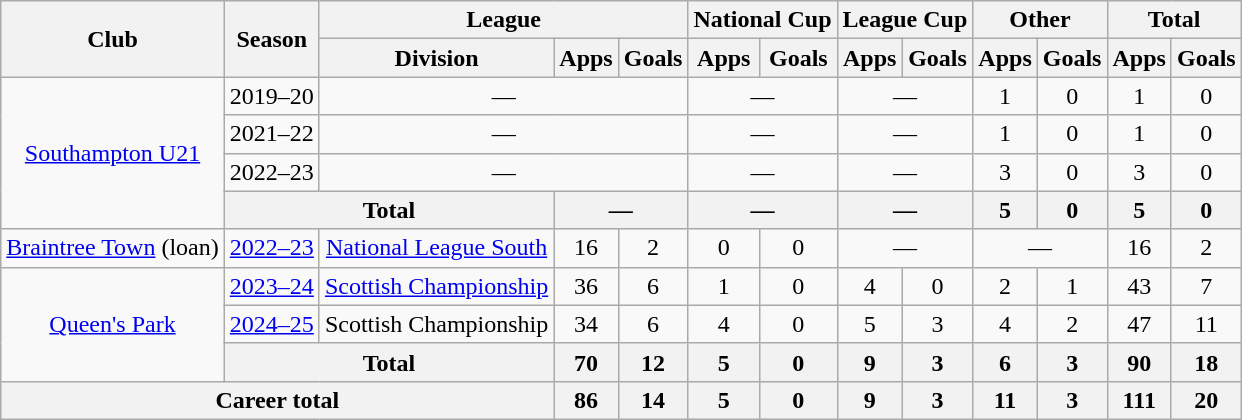<table class=wikitable style=text-align:center>
<tr>
<th rowspan=2>Club</th>
<th rowspan=2>Season</th>
<th colspan=3>League</th>
<th colspan=2>National Cup</th>
<th colspan=2>League Cup</th>
<th colspan=2>Other</th>
<th colspan=2>Total</th>
</tr>
<tr>
<th>Division</th>
<th>Apps</th>
<th>Goals</th>
<th>Apps</th>
<th>Goals</th>
<th>Apps</th>
<th>Goals</th>
<th>Apps</th>
<th>Goals</th>
<th>Apps</th>
<th>Goals</th>
</tr>
<tr>
<td rowspan=4><a href='#'>Southampton U21</a></td>
<td>2019–20</td>
<td colspan="3">—</td>
<td colspan="2">—</td>
<td colspan="2">—</td>
<td>1</td>
<td>0</td>
<td>1</td>
<td>0</td>
</tr>
<tr>
<td>2021–22</td>
<td colspan="3">—</td>
<td colspan="2">—</td>
<td colspan="2">—</td>
<td>1</td>
<td>0</td>
<td>1</td>
<td>0</td>
</tr>
<tr>
<td>2022–23</td>
<td colspan="3">—</td>
<td colspan="2">—</td>
<td colspan="2">—</td>
<td>3</td>
<td>0</td>
<td>3</td>
<td>0</td>
</tr>
<tr>
<th colspan=2>Total</th>
<th colspan="2">—</th>
<th colspan="2">—</th>
<th colspan="2">—</th>
<th>5</th>
<th>0</th>
<th>5</th>
<th>0</th>
</tr>
<tr>
<td><a href='#'>Braintree Town</a> (loan)</td>
<td><a href='#'>2022–23</a></td>
<td><a href='#'>National League South</a></td>
<td>16</td>
<td>2</td>
<td>0</td>
<td>0</td>
<td colspan="2">—</td>
<td colspan="2">—</td>
<td>16</td>
<td>2</td>
</tr>
<tr>
<td rowspan=3><a href='#'>Queen's Park</a></td>
<td><a href='#'>2023–24</a></td>
<td><a href='#'>Scottish Championship</a></td>
<td>36</td>
<td>6</td>
<td>1</td>
<td>0</td>
<td>4</td>
<td>0</td>
<td>2</td>
<td>1</td>
<td>43</td>
<td>7</td>
</tr>
<tr>
<td><a href='#'>2024–25</a></td>
<td>Scottish Championship</td>
<td>34</td>
<td>6</td>
<td>4</td>
<td>0</td>
<td>5</td>
<td>3</td>
<td>4</td>
<td>2</td>
<td>47</td>
<td>11</td>
</tr>
<tr>
<th colspan=2>Total</th>
<th>70</th>
<th>12</th>
<th>5</th>
<th>0</th>
<th>9</th>
<th>3</th>
<th>6</th>
<th>3</th>
<th>90</th>
<th>18</th>
</tr>
<tr>
<th colspan=3>Career total</th>
<th>86</th>
<th>14</th>
<th>5</th>
<th>0</th>
<th>9</th>
<th>3</th>
<th>11</th>
<th>3</th>
<th>111</th>
<th>20</th>
</tr>
</table>
